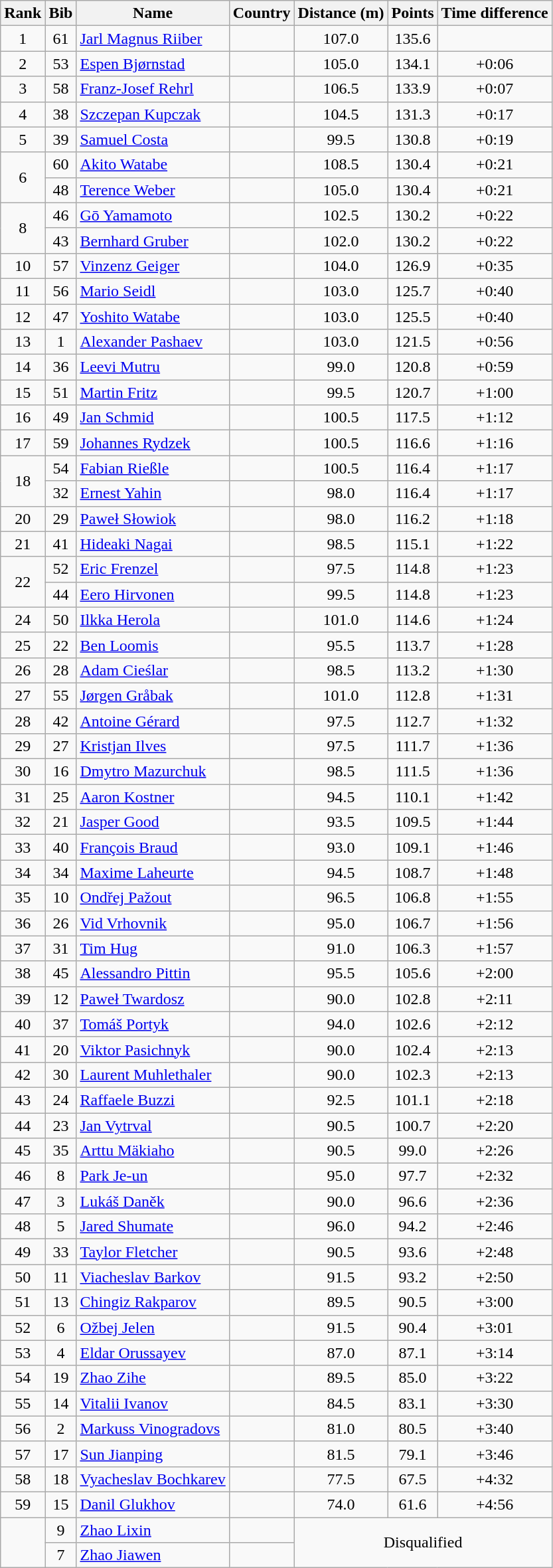<table class="wikitable sortable" style="text-align:center">
<tr>
<th>Rank</th>
<th>Bib</th>
<th>Name</th>
<th>Country</th>
<th>Distance (m)</th>
<th>Points</th>
<th>Time difference</th>
</tr>
<tr>
<td>1</td>
<td>61</td>
<td align=left><a href='#'>Jarl Magnus Riiber</a></td>
<td align=left></td>
<td>107.0</td>
<td>135.6</td>
<td></td>
</tr>
<tr>
<td>2</td>
<td>53</td>
<td align=left><a href='#'>Espen Bjørnstad</a></td>
<td align=left></td>
<td>105.0</td>
<td>134.1</td>
<td>+0:06</td>
</tr>
<tr>
<td>3</td>
<td>58</td>
<td align=left><a href='#'>Franz-Josef Rehrl</a></td>
<td align=left></td>
<td>106.5</td>
<td>133.9</td>
<td>+0:07</td>
</tr>
<tr>
<td>4</td>
<td>38</td>
<td align=left><a href='#'>Szczepan Kupczak</a></td>
<td align=left></td>
<td>104.5</td>
<td>131.3</td>
<td>+0:17</td>
</tr>
<tr>
<td>5</td>
<td>39</td>
<td align=left><a href='#'>Samuel Costa</a></td>
<td align=left></td>
<td>99.5</td>
<td>130.8</td>
<td>+0:19</td>
</tr>
<tr>
<td rowspan=2>6</td>
<td>60</td>
<td align=left><a href='#'>Akito Watabe</a></td>
<td align=left></td>
<td>108.5</td>
<td>130.4</td>
<td>+0:21</td>
</tr>
<tr>
<td>48</td>
<td align=left><a href='#'>Terence Weber</a></td>
<td align=left></td>
<td>105.0</td>
<td>130.4</td>
<td>+0:21</td>
</tr>
<tr>
<td rowspan=2>8</td>
<td>46</td>
<td align=left><a href='#'>Gō Yamamoto</a></td>
<td align=left></td>
<td>102.5</td>
<td>130.2</td>
<td>+0:22</td>
</tr>
<tr>
<td>43</td>
<td align=left><a href='#'>Bernhard Gruber</a></td>
<td align=left></td>
<td>102.0</td>
<td>130.2</td>
<td>+0:22</td>
</tr>
<tr>
<td>10</td>
<td>57</td>
<td align=left><a href='#'>Vinzenz Geiger</a></td>
<td align=left></td>
<td>104.0</td>
<td>126.9</td>
<td>+0:35</td>
</tr>
<tr>
<td>11</td>
<td>56</td>
<td align=left><a href='#'>Mario Seidl</a></td>
<td align=left></td>
<td>103.0</td>
<td>125.7</td>
<td>+0:40</td>
</tr>
<tr>
<td>12</td>
<td>47</td>
<td align=left><a href='#'>Yoshito Watabe</a></td>
<td align=left></td>
<td>103.0</td>
<td>125.5</td>
<td>+0:40</td>
</tr>
<tr>
<td>13</td>
<td>1</td>
<td align=left><a href='#'>Alexander Pashaev</a></td>
<td align=left></td>
<td>103.0</td>
<td>121.5</td>
<td>+0:56</td>
</tr>
<tr>
<td>14</td>
<td>36</td>
<td align=left><a href='#'>Leevi Mutru</a></td>
<td align=left></td>
<td>99.0</td>
<td>120.8</td>
<td>+0:59</td>
</tr>
<tr>
<td>15</td>
<td>51</td>
<td align=left><a href='#'>Martin Fritz</a></td>
<td align=left></td>
<td>99.5</td>
<td>120.7</td>
<td>+1:00</td>
</tr>
<tr>
<td>16</td>
<td>49</td>
<td align=left><a href='#'>Jan Schmid</a></td>
<td align=left></td>
<td>100.5</td>
<td>117.5</td>
<td>+1:12</td>
</tr>
<tr>
<td>17</td>
<td>59</td>
<td align=left><a href='#'>Johannes Rydzek</a></td>
<td align=left></td>
<td>100.5</td>
<td>116.6</td>
<td>+1:16</td>
</tr>
<tr>
<td rowspan=2>18</td>
<td>54</td>
<td align=left><a href='#'>Fabian Rießle</a></td>
<td align=left></td>
<td>100.5</td>
<td>116.4</td>
<td>+1:17</td>
</tr>
<tr>
<td>32</td>
<td align=left><a href='#'>Ernest Yahin</a></td>
<td align=left></td>
<td>98.0</td>
<td>116.4</td>
<td>+1:17</td>
</tr>
<tr>
<td>20</td>
<td>29</td>
<td align=left><a href='#'>Paweł Słowiok</a></td>
<td align=left></td>
<td>98.0</td>
<td>116.2</td>
<td>+1:18</td>
</tr>
<tr>
<td>21</td>
<td>41</td>
<td align=left><a href='#'>Hideaki Nagai</a></td>
<td align=left></td>
<td>98.5</td>
<td>115.1</td>
<td>+1:22</td>
</tr>
<tr>
<td rowspan=2>22</td>
<td>52</td>
<td align=left><a href='#'>Eric Frenzel</a></td>
<td align=left></td>
<td>97.5</td>
<td>114.8</td>
<td>+1:23</td>
</tr>
<tr>
<td>44</td>
<td align=left><a href='#'>Eero Hirvonen</a></td>
<td align=left></td>
<td>99.5</td>
<td>114.8</td>
<td>+1:23</td>
</tr>
<tr>
<td>24</td>
<td>50</td>
<td align=left><a href='#'>Ilkka Herola</a></td>
<td align=left></td>
<td>101.0</td>
<td>114.6</td>
<td>+1:24</td>
</tr>
<tr>
<td>25</td>
<td>22</td>
<td align=left><a href='#'>Ben Loomis</a></td>
<td align=left></td>
<td>95.5</td>
<td>113.7</td>
<td>+1:28</td>
</tr>
<tr>
<td>26</td>
<td>28</td>
<td align=left><a href='#'>Adam Cieślar</a></td>
<td align=left></td>
<td>98.5</td>
<td>113.2</td>
<td>+1:30</td>
</tr>
<tr>
<td>27</td>
<td>55</td>
<td align=left><a href='#'>Jørgen Gråbak</a></td>
<td align=left></td>
<td>101.0</td>
<td>112.8</td>
<td>+1:31</td>
</tr>
<tr>
<td>28</td>
<td>42</td>
<td align=left><a href='#'>Antoine Gérard</a></td>
<td align=left></td>
<td>97.5</td>
<td>112.7</td>
<td>+1:32</td>
</tr>
<tr>
<td>29</td>
<td>27</td>
<td align=left><a href='#'>Kristjan Ilves</a></td>
<td align=left></td>
<td>97.5</td>
<td>111.7</td>
<td>+1:36</td>
</tr>
<tr>
<td>30</td>
<td>16</td>
<td align=left><a href='#'>Dmytro Mazurchuk</a></td>
<td align=left></td>
<td>98.5</td>
<td>111.5</td>
<td>+1:36</td>
</tr>
<tr>
<td>31</td>
<td>25</td>
<td align=left><a href='#'>Aaron Kostner</a></td>
<td align=left></td>
<td>94.5</td>
<td>110.1</td>
<td>+1:42</td>
</tr>
<tr>
<td>32</td>
<td>21</td>
<td align=left><a href='#'>Jasper Good</a></td>
<td align=left></td>
<td>93.5</td>
<td>109.5</td>
<td>+1:44</td>
</tr>
<tr>
<td>33</td>
<td>40</td>
<td align=left><a href='#'>François Braud</a></td>
<td align=left></td>
<td>93.0</td>
<td>109.1</td>
<td>+1:46</td>
</tr>
<tr>
<td>34</td>
<td>34</td>
<td align=left><a href='#'>Maxime Laheurte</a></td>
<td align=left></td>
<td>94.5</td>
<td>108.7</td>
<td>+1:48</td>
</tr>
<tr>
<td>35</td>
<td>10</td>
<td align=left><a href='#'>Ondřej Pažout</a></td>
<td align=left></td>
<td>96.5</td>
<td>106.8</td>
<td>+1:55</td>
</tr>
<tr>
<td>36</td>
<td>26</td>
<td align=left><a href='#'>Vid Vrhovnik</a></td>
<td align=left></td>
<td>95.0</td>
<td>106.7</td>
<td>+1:56</td>
</tr>
<tr>
<td>37</td>
<td>31</td>
<td align=left><a href='#'>Tim Hug</a></td>
<td align=left></td>
<td>91.0</td>
<td>106.3</td>
<td>+1:57</td>
</tr>
<tr>
<td>38</td>
<td>45</td>
<td align=left><a href='#'>Alessandro Pittin</a></td>
<td align=left></td>
<td>95.5</td>
<td>105.6</td>
<td>+2:00</td>
</tr>
<tr>
<td>39</td>
<td>12</td>
<td align=left><a href='#'>Paweł Twardosz</a></td>
<td align=left></td>
<td>90.0</td>
<td>102.8</td>
<td>+2:11</td>
</tr>
<tr>
<td>40</td>
<td>37</td>
<td align=left><a href='#'>Tomáš Portyk</a></td>
<td align=left></td>
<td>94.0</td>
<td>102.6</td>
<td>+2:12</td>
</tr>
<tr>
<td>41</td>
<td>20</td>
<td align=left><a href='#'>Viktor Pasichnyk</a></td>
<td align=left></td>
<td>90.0</td>
<td>102.4</td>
<td>+2:13</td>
</tr>
<tr>
<td>42</td>
<td>30</td>
<td align=left><a href='#'>Laurent Muhlethaler</a></td>
<td align=left></td>
<td>90.0</td>
<td>102.3</td>
<td>+2:13</td>
</tr>
<tr>
<td>43</td>
<td>24</td>
<td align=left><a href='#'>Raffaele Buzzi</a></td>
<td align=left></td>
<td>92.5</td>
<td>101.1</td>
<td>+2:18</td>
</tr>
<tr>
<td>44</td>
<td>23</td>
<td align=left><a href='#'>Jan Vytrval</a></td>
<td align=left></td>
<td>90.5</td>
<td>100.7</td>
<td>+2:20</td>
</tr>
<tr>
<td>45</td>
<td>35</td>
<td align=left><a href='#'>Arttu Mäkiaho</a></td>
<td align=left></td>
<td>90.5</td>
<td>99.0</td>
<td>+2:26</td>
</tr>
<tr>
<td>46</td>
<td>8</td>
<td align=left><a href='#'>Park Je-un</a></td>
<td align=left></td>
<td>95.0</td>
<td>97.7</td>
<td>+2:32</td>
</tr>
<tr>
<td>47</td>
<td>3</td>
<td align=left><a href='#'>Lukáš Daněk</a></td>
<td align=left></td>
<td>90.0</td>
<td>96.6</td>
<td>+2:36</td>
</tr>
<tr>
<td>48</td>
<td>5</td>
<td align=left><a href='#'>Jared Shumate</a></td>
<td align=left></td>
<td>96.0</td>
<td>94.2</td>
<td>+2:46</td>
</tr>
<tr>
<td>49</td>
<td>33</td>
<td align=left><a href='#'>Taylor Fletcher</a></td>
<td align=left></td>
<td>90.5</td>
<td>93.6</td>
<td>+2:48</td>
</tr>
<tr>
<td>50</td>
<td>11</td>
<td align=left><a href='#'>Viacheslav Barkov</a></td>
<td align=left></td>
<td>91.5</td>
<td>93.2</td>
<td>+2:50</td>
</tr>
<tr>
<td>51</td>
<td>13</td>
<td align=left><a href='#'>Chingiz Rakparov</a></td>
<td align=left></td>
<td>89.5</td>
<td>90.5</td>
<td>+3:00</td>
</tr>
<tr>
<td>52</td>
<td>6</td>
<td align=left><a href='#'>Ožbej Jelen</a></td>
<td align=left></td>
<td>91.5</td>
<td>90.4</td>
<td>+3:01</td>
</tr>
<tr>
<td>53</td>
<td>4</td>
<td align=left><a href='#'>Eldar Orussayev</a></td>
<td align=left></td>
<td>87.0</td>
<td>87.1</td>
<td>+3:14</td>
</tr>
<tr>
<td>54</td>
<td>19</td>
<td align=left><a href='#'>Zhao Zihe</a></td>
<td align=left></td>
<td>89.5</td>
<td>85.0</td>
<td>+3:22</td>
</tr>
<tr>
<td>55</td>
<td>14</td>
<td align=left><a href='#'>Vitalii Ivanov</a></td>
<td align=left></td>
<td>84.5</td>
<td>83.1</td>
<td>+3:30</td>
</tr>
<tr>
<td>56</td>
<td>2</td>
<td align=left><a href='#'>Markuss Vinogradovs</a></td>
<td align=left></td>
<td>81.0</td>
<td>80.5</td>
<td>+3:40</td>
</tr>
<tr>
<td>57</td>
<td>17</td>
<td align=left><a href='#'>Sun Jianping</a></td>
<td align=left></td>
<td>81.5</td>
<td>79.1</td>
<td>+3:46</td>
</tr>
<tr>
<td>58</td>
<td>18</td>
<td align=left><a href='#'>Vyacheslav Bochkarev</a></td>
<td align=left></td>
<td>77.5</td>
<td>67.5</td>
<td>+4:32</td>
</tr>
<tr>
<td>59</td>
<td>15</td>
<td align=left><a href='#'>Danil Glukhov</a></td>
<td align=left></td>
<td>74.0</td>
<td>61.6</td>
<td>+4:56</td>
</tr>
<tr>
<td rowspan=2></td>
<td>9</td>
<td align=left><a href='#'>Zhao Lixin</a></td>
<td align=left></td>
<td colspan=3 rowspan=2>Disqualified</td>
</tr>
<tr>
<td>7</td>
<td align=left><a href='#'>Zhao Jiawen</a></td>
<td align=left></td>
</tr>
</table>
